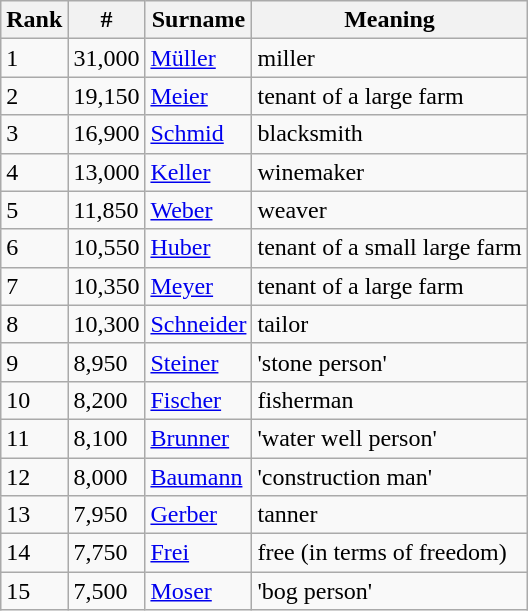<table class="wikitable">
<tr>
<th>Rank</th>
<th>#</th>
<th>Surname</th>
<th>Meaning</th>
</tr>
<tr>
<td>1</td>
<td>31,000</td>
<td><a href='#'>Müller</a></td>
<td>miller</td>
</tr>
<tr>
<td>2</td>
<td>19,150</td>
<td><a href='#'>Meier</a></td>
<td>tenant of a large farm</td>
</tr>
<tr>
<td>3</td>
<td>16,900</td>
<td><a href='#'>Schmid</a></td>
<td>blacksmith</td>
</tr>
<tr>
<td>4</td>
<td>13,000</td>
<td><a href='#'>Keller</a></td>
<td>winemaker</td>
</tr>
<tr>
<td>5</td>
<td>11,850</td>
<td><a href='#'>Weber</a></td>
<td>weaver</td>
</tr>
<tr>
<td>6</td>
<td>10,550</td>
<td><a href='#'>Huber</a></td>
<td>tenant of a small large farm</td>
</tr>
<tr>
<td>7</td>
<td>10,350</td>
<td><a href='#'>Meyer</a></td>
<td>tenant of a large farm</td>
</tr>
<tr>
<td>8</td>
<td>10,300</td>
<td><a href='#'>Schneider</a></td>
<td>tailor</td>
</tr>
<tr>
<td>9</td>
<td>8,950</td>
<td><a href='#'>Steiner</a></td>
<td>'stone person'</td>
</tr>
<tr>
<td>10</td>
<td>8,200</td>
<td><a href='#'>Fischer</a></td>
<td>fisherman</td>
</tr>
<tr>
<td>11</td>
<td>8,100</td>
<td><a href='#'>Brunner</a></td>
<td>'water well person'</td>
</tr>
<tr>
<td>12</td>
<td>8,000</td>
<td><a href='#'>Baumann</a></td>
<td>'construction man'</td>
</tr>
<tr>
<td>13</td>
<td>7,950</td>
<td><a href='#'>Gerber</a></td>
<td>tanner</td>
</tr>
<tr>
<td>14</td>
<td>7,750</td>
<td><a href='#'>Frei</a></td>
<td>free (in terms of freedom)</td>
</tr>
<tr>
<td>15</td>
<td>7,500</td>
<td><a href='#'>Moser</a></td>
<td>'bog person'</td>
</tr>
</table>
